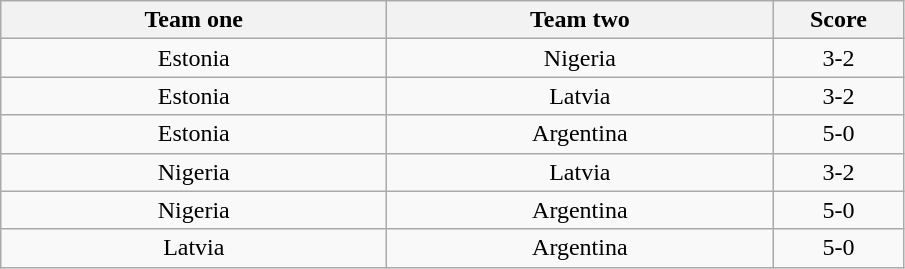<table class="wikitable" style="text-align: center">
<tr>
<th width=250>Team one</th>
<th width=250>Team two</th>
<th width=80>Score</th>
</tr>
<tr>
<td> Estonia</td>
<td> Nigeria</td>
<td>3-2</td>
</tr>
<tr>
<td> Estonia</td>
<td> Latvia</td>
<td>3-2</td>
</tr>
<tr>
<td> Estonia</td>
<td> Argentina</td>
<td>5-0</td>
</tr>
<tr>
<td> Nigeria</td>
<td> Latvia</td>
<td>3-2</td>
</tr>
<tr>
<td> Nigeria</td>
<td> Argentina</td>
<td>5-0</td>
</tr>
<tr>
<td> Latvia</td>
<td> Argentina</td>
<td>5-0</td>
</tr>
</table>
